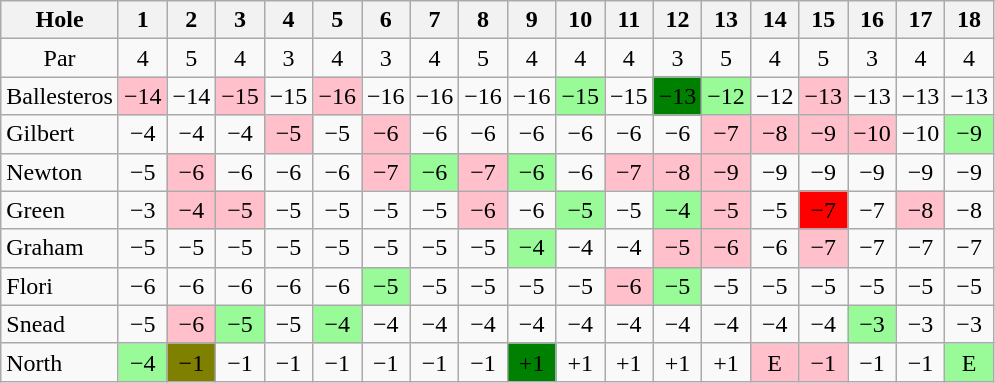<table class="wikitable" style="text-align:center">
<tr>
<th>Hole</th>
<th>  1  </th>
<th>  2  </th>
<th>  3  </th>
<th>  4  </th>
<th>  5  </th>
<th>  6  </th>
<th>  7  </th>
<th>  8  </th>
<th>  9  </th>
<th> 10 </th>
<th> 11 </th>
<th> 12 </th>
<th> 13 </th>
<th> 14 </th>
<th>15</th>
<th>16</th>
<th>17</th>
<th>18</th>
</tr>
<tr>
<td>Par</td>
<td>4</td>
<td>5</td>
<td>4</td>
<td>3</td>
<td>4</td>
<td>3</td>
<td>4</td>
<td>5</td>
<td>4</td>
<td>4</td>
<td>4</td>
<td>3</td>
<td>5</td>
<td>4</td>
<td>5</td>
<td>3</td>
<td>4</td>
<td>4</td>
</tr>
<tr>
<td align=left> Ballesteros</td>
<td style="background: Pink;">−14</td>
<td>−14</td>
<td style="background: Pink;">−15</td>
<td>−15</td>
<td style="background: Pink;">−16</td>
<td>−16</td>
<td>−16</td>
<td>−16</td>
<td>−16</td>
<td style="background: PaleGreen;">−15</td>
<td>−15</td>
<td style="background: Green;">−13</td>
<td style="background: PaleGreen;">−12</td>
<td>−12</td>
<td style="background: Pink;">−13</td>
<td>−13</td>
<td>−13</td>
<td>−13</td>
</tr>
<tr>
<td align=left> Gilbert</td>
<td>−4</td>
<td>−4</td>
<td>−4</td>
<td style="background: Pink;">−5</td>
<td>−5</td>
<td style="background: Pink;">−6</td>
<td>−6</td>
<td>−6</td>
<td>−6</td>
<td>−6</td>
<td>−6</td>
<td>−6</td>
<td style="background: Pink;">−7</td>
<td style="background: Pink;">−8</td>
<td style="background: Pink;">−9</td>
<td style="background: Pink;">−10</td>
<td>−10</td>
<td style="background: PaleGreen;">−9</td>
</tr>
<tr>
<td align=left> Newton</td>
<td>−5</td>
<td style="background: Pink;">−6</td>
<td>−6</td>
<td>−6</td>
<td>−6</td>
<td style="background: Pink;">−7</td>
<td style="background: PaleGreen;">−6</td>
<td style="background: Pink;">−7</td>
<td style="background: PaleGreen;">−6</td>
<td>−6</td>
<td style="background: Pink;">−7</td>
<td style="background: Pink;">−8</td>
<td style="background: Pink;">−9</td>
<td>−9</td>
<td>−9</td>
<td>−9</td>
<td>−9</td>
<td>−9</td>
</tr>
<tr>
<td align=left> Green</td>
<td>−3</td>
<td style="background: Pink;">−4</td>
<td style="background: Pink;">−5</td>
<td>−5</td>
<td>−5</td>
<td>−5</td>
<td>−5</td>
<td style="background: Pink;">−6</td>
<td>−6</td>
<td style="background: PaleGreen;">−5</td>
<td>−5</td>
<td style="background: PaleGreen;">−4</td>
<td style="background: Pink;">−5</td>
<td>−5</td>
<td style="background: Red;">−7</td>
<td>−7</td>
<td style="background: Pink;">−8</td>
<td>−8</td>
</tr>
<tr>
<td align=left> Graham</td>
<td>−5</td>
<td>−5</td>
<td>−5</td>
<td>−5</td>
<td>−5</td>
<td>−5</td>
<td>−5</td>
<td>−5</td>
<td style="background: PaleGreen;">−4</td>
<td>−4</td>
<td>−4</td>
<td style="background: Pink;">−5</td>
<td style="background: Pink;">−6</td>
<td>−6</td>
<td style="background: Pink;">−7</td>
<td>−7</td>
<td>−7</td>
<td>−7</td>
</tr>
<tr>
<td align=left> Flori</td>
<td>−6</td>
<td>−6</td>
<td>−6</td>
<td>−6</td>
<td>−6</td>
<td style="background: PaleGreen;">−5</td>
<td>−5</td>
<td>−5</td>
<td>−5</td>
<td>−5</td>
<td style="background: Pink;">−6</td>
<td style="background: PaleGreen;">−5</td>
<td>−5</td>
<td>−5</td>
<td>−5</td>
<td>−5</td>
<td>−5</td>
<td>−5</td>
</tr>
<tr>
<td align=left> Snead</td>
<td>−5</td>
<td style="background: Pink;">−6</td>
<td style="background: PaleGreen;">−5</td>
<td>−5</td>
<td style="background: PaleGreen;">−4</td>
<td>−4</td>
<td>−4</td>
<td>−4</td>
<td>−4</td>
<td>−4</td>
<td>−4</td>
<td>−4</td>
<td>−4</td>
<td>−4</td>
<td>−4</td>
<td style="background: PaleGreen;">−3</td>
<td>−3</td>
<td>−3</td>
</tr>
<tr>
<td align=left> North</td>
<td style="background: PaleGreen;">−4</td>
<td style="background: Olive;">−1</td>
<td>−1</td>
<td>−1</td>
<td>−1</td>
<td>−1</td>
<td>−1</td>
<td>−1</td>
<td style="background: Green;">+1</td>
<td>+1</td>
<td>+1</td>
<td>+1</td>
<td>+1</td>
<td style="background: Pink;">E</td>
<td style="background: Pink;">−1</td>
<td>−1</td>
<td>−1</td>
<td style="background: PaleGreen;">E</td>
</tr>
</table>
